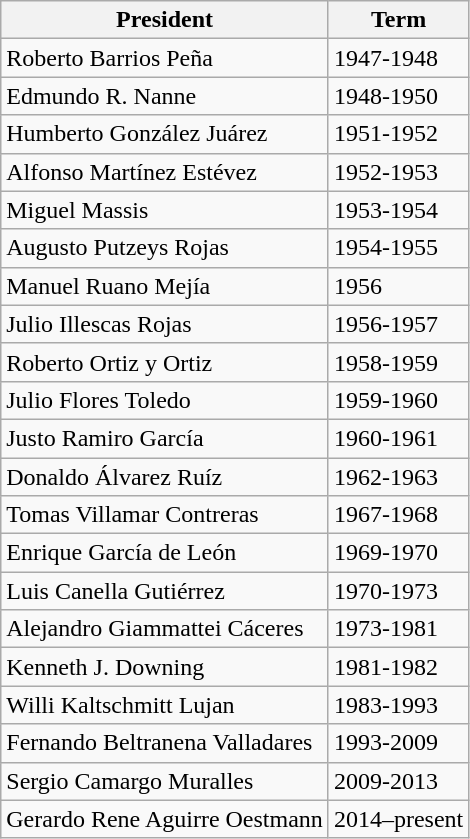<table class="wikitable">
<tr>
<th>President</th>
<th>Term</th>
</tr>
<tr>
<td>Roberto Barrios Peña</td>
<td>1947-1948</td>
</tr>
<tr>
<td>Edmundo R. Nanne</td>
<td>1948-1950</td>
</tr>
<tr>
<td>Humberto González Juárez</td>
<td>1951-1952</td>
</tr>
<tr>
<td>Alfonso Martínez Estévez</td>
<td>1952-1953</td>
</tr>
<tr>
<td>Miguel Massis</td>
<td>1953-1954</td>
</tr>
<tr>
<td>Augusto Putzeys Rojas</td>
<td>1954-1955</td>
</tr>
<tr>
<td>Manuel Ruano Mejía</td>
<td>1956</td>
</tr>
<tr>
<td>Julio Illescas Rojas</td>
<td>1956-1957</td>
</tr>
<tr>
<td>Roberto Ortiz y Ortiz</td>
<td>1958-1959</td>
</tr>
<tr>
<td>Julio Flores Toledo</td>
<td>1959-1960</td>
</tr>
<tr>
<td>Justo Ramiro García</td>
<td>1960-1961</td>
</tr>
<tr>
<td>Donaldo Álvarez Ruíz</td>
<td>1962-1963</td>
</tr>
<tr>
<td>Tomas Villamar Contreras</td>
<td>1967-1968</td>
</tr>
<tr>
<td>Enrique García de León</td>
<td>1969-1970</td>
</tr>
<tr>
<td>Luis Canella Gutiérrez</td>
<td>1970-1973</td>
</tr>
<tr>
<td>Alejandro Giammattei Cáceres</td>
<td>1973-1981</td>
</tr>
<tr>
<td>Kenneth J. Downing</td>
<td>1981-1982</td>
</tr>
<tr>
<td>Willi Kaltschmitt Lujan</td>
<td>1983-1993</td>
</tr>
<tr>
<td>Fernando Beltranena Valladares</td>
<td>1993-2009</td>
</tr>
<tr>
<td>Sergio Camargo Muralles</td>
<td>2009-2013</td>
</tr>
<tr>
<td>Gerardo Rene Aguirre Oestmann</td>
<td>2014–present</td>
</tr>
</table>
